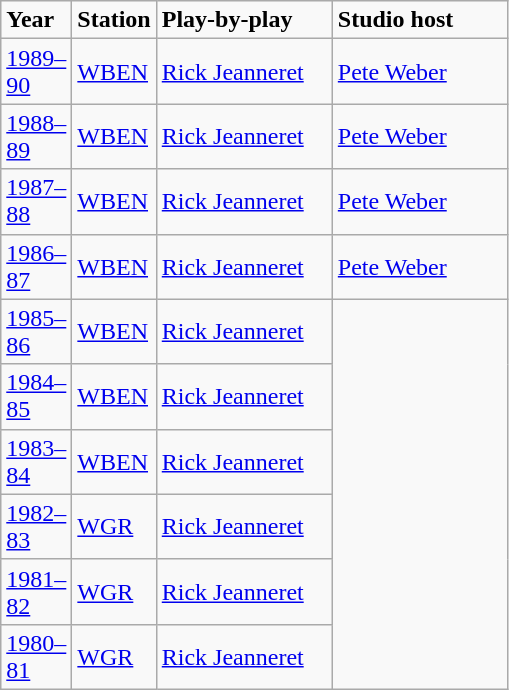<table class="wikitable">
<tr>
<td width="40"><strong>Year</strong></td>
<td width="40"><strong>Station</strong></td>
<td width="110"><strong>Play-by-play</strong></td>
<td width="110"><strong>Studio host</strong></td>
</tr>
<tr>
<td><a href='#'>1989–90</a></td>
<td><a href='#'>WBEN</a></td>
<td><a href='#'>Rick Jeanneret</a></td>
<td><a href='#'>Pete Weber</a></td>
</tr>
<tr>
<td><a href='#'>1988–89</a></td>
<td><a href='#'>WBEN</a></td>
<td><a href='#'>Rick Jeanneret</a></td>
<td><a href='#'>Pete Weber</a></td>
</tr>
<tr>
<td><a href='#'>1987–88</a></td>
<td><a href='#'>WBEN</a></td>
<td><a href='#'>Rick Jeanneret</a></td>
<td><a href='#'>Pete Weber</a></td>
</tr>
<tr>
<td><a href='#'>1986–87</a></td>
<td><a href='#'>WBEN</a></td>
<td><a href='#'>Rick Jeanneret</a></td>
<td><a href='#'>Pete Weber</a></td>
</tr>
<tr>
<td><a href='#'>1985–86</a></td>
<td><a href='#'>WBEN</a></td>
<td><a href='#'>Rick Jeanneret</a></td>
</tr>
<tr>
<td><a href='#'>1984–85</a></td>
<td><a href='#'>WBEN</a></td>
<td><a href='#'>Rick Jeanneret</a></td>
</tr>
<tr>
<td><a href='#'>1983–84</a></td>
<td><a href='#'>WBEN</a></td>
<td><a href='#'>Rick Jeanneret</a></td>
</tr>
<tr>
<td><a href='#'>1982–83</a></td>
<td><a href='#'>WGR</a></td>
<td><a href='#'>Rick Jeanneret</a></td>
</tr>
<tr>
<td><a href='#'>1981–82</a></td>
<td><a href='#'>WGR</a></td>
<td><a href='#'>Rick Jeanneret</a></td>
</tr>
<tr>
<td><a href='#'>1980–81</a></td>
<td><a href='#'>WGR</a></td>
<td><a href='#'>Rick Jeanneret</a></td>
</tr>
</table>
